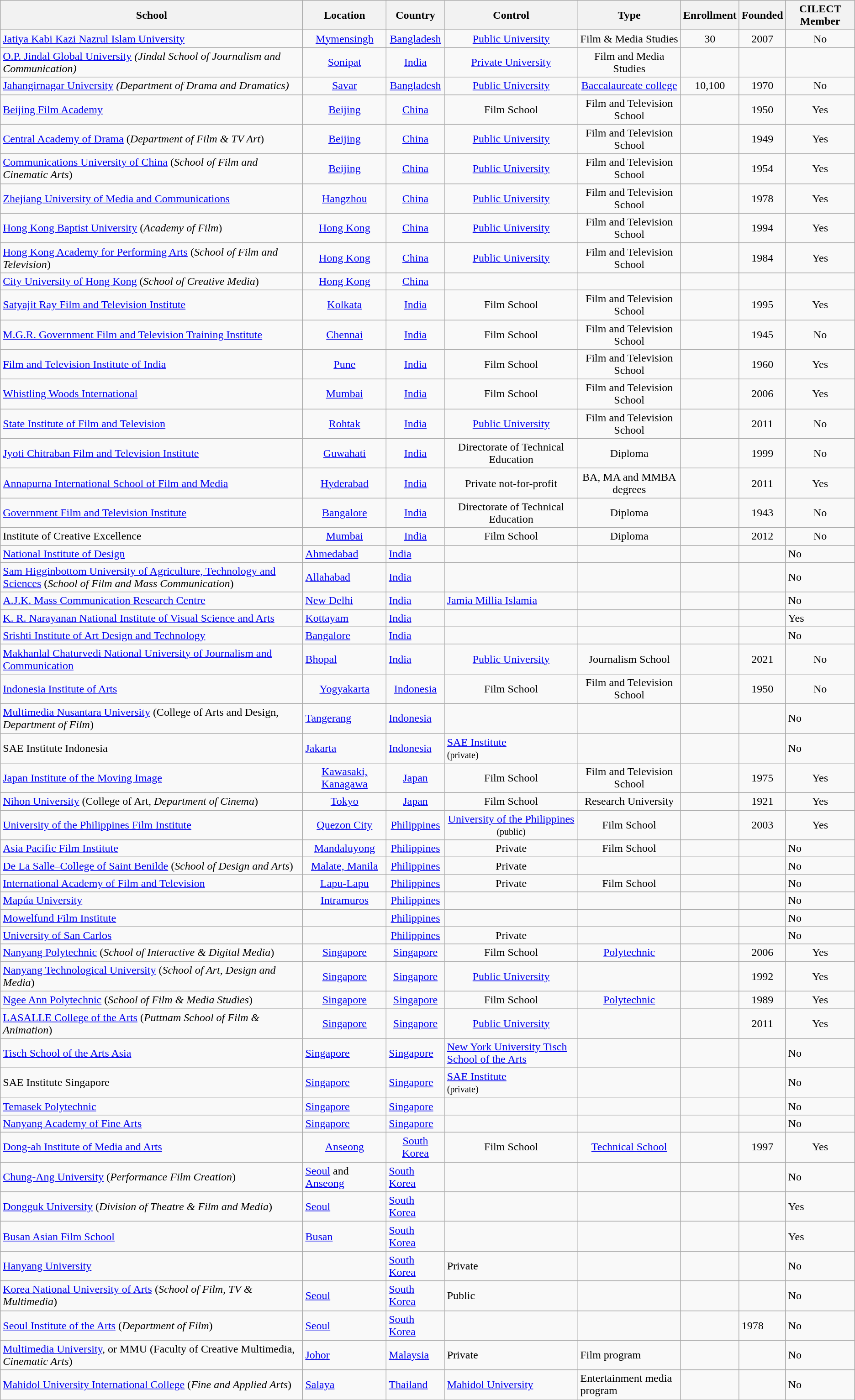<table class="wikitable sortable">
<tr>
<th>School</th>
<th>Location</th>
<th>Country</th>
<th>Control</th>
<th>Type</th>
<th>Enrollment</th>
<th>Founded</th>
<th>CILECT Member</th>
</tr>
<tr>
<td><a href='#'>Jatiya Kabi Kazi Nazrul Islam University</a></td>
<td style="text-align:center;"><a href='#'>Mymensingh</a></td>
<td style="text-align:center;"><a href='#'>Bangladesh</a></td>
<td style="text-align:center;"><a href='#'>Public University</a></td>
<td style="text-align:center;">Film & Media Studies</td>
<td style="text-align:center;">30</td>
<td style="text-align:center;">2007</td>
<td style="text-align:center;">No</td>
</tr>
<tr>
<td><a href='#'>O.P. Jindal Global University</a> <em>(Jindal School of Journalism and Communication)</em></td>
<td style="text-align:center;"><a href='#'>Sonipat</a></td>
<td style="text-align:center;"><a href='#'>India</a></td>
<td style="text-align:center;"><a href='#'>Private University</a></td>
<td style="text-align:center;">Film and Media Studies</td>
<td style="text-align:center;"></td>
<td style="text-align:center;"></td>
</tr>
<tr>
<td><a href='#'>Jahangirnagar University</a> <em>(Department of Drama and Dramatics)</em></td>
<td style="text-align:center;"><a href='#'>Savar</a></td>
<td style="text-align:center;"><a href='#'>Bangladesh</a></td>
<td style="text-align:center;"><a href='#'>Public University</a></td>
<td style="text-align:center;"><a href='#'>Baccalaureate college</a></td>
<td style="text-align:center;">10,100</td>
<td style="text-align:center;">1970</td>
<td style="text-align:center;">No</td>
</tr>
<tr>
<td><a href='#'>Beijing Film Academy</a></td>
<td style="text-align:center;"><a href='#'>Beijing</a></td>
<td style="text-align:center;"><a href='#'>China</a></td>
<td style="text-align:center;">Film School</td>
<td style="text-align:center;">Film and Television School</td>
<td style="text-align:center;"></td>
<td style="text-align:center;">1950</td>
<td style="text-align:center;">Yes</td>
</tr>
<tr>
<td><a href='#'>Central Academy of Drama</a> (<em>Department of Film & TV Art</em>)</td>
<td style="text-align:center;"><a href='#'>Beijing</a></td>
<td style="text-align:center;"><a href='#'>China</a></td>
<td style="text-align:center;"><a href='#'>Public University</a></td>
<td style="text-align:center;">Film and Television School</td>
<td style="text-align:center;"></td>
<td style="text-align:center;">1949</td>
<td style="text-align:center;">Yes</td>
</tr>
<tr>
<td><a href='#'>Communications University of China</a> (<em>School of Film and Cinematic Arts</em>)</td>
<td style="text-align:center;"><a href='#'>Beijing</a></td>
<td style="text-align:center;"><a href='#'>China</a></td>
<td style="text-align:center;"><a href='#'>Public University</a></td>
<td style="text-align:center;">Film and Television School</td>
<td style="text-align:center;"></td>
<td style="text-align:center;">1954</td>
<td style="text-align:center;">Yes</td>
</tr>
<tr>
<td><a href='#'>Zhejiang University of Media and Communications</a></td>
<td style="text-align:center;"><a href='#'>Hangzhou</a></td>
<td style="text-align:center;"><a href='#'>China</a></td>
<td style="text-align:center;"><a href='#'>Public University</a></td>
<td style="text-align:center;">Film and Television School</td>
<td style="text-align:center;"></td>
<td style="text-align:center;">1978</td>
<td style="text-align:center;">Yes</td>
</tr>
<tr>
<td><a href='#'>Hong Kong Baptist University</a> (<em>Academy of Film</em>)</td>
<td style="text-align:center;"><a href='#'>Hong Kong</a></td>
<td style="text-align:center;"><a href='#'>China</a></td>
<td style="text-align:center;"><a href='#'>Public University</a></td>
<td style="text-align:center;">Film and Television School</td>
<td style="text-align:center;"></td>
<td style="text-align:center;">1994</td>
<td style="text-align:center;">Yes</td>
</tr>
<tr>
<td><a href='#'>Hong Kong Academy for Performing Arts</a> (<em>School of Film and Television</em>)</td>
<td style="text-align:center;"><a href='#'>Hong Kong</a></td>
<td style="text-align:center;"><a href='#'>China</a></td>
<td style="text-align:center;"><a href='#'>Public University</a></td>
<td style="text-align:center;">Film and Television School</td>
<td style="text-align:center;"></td>
<td style="text-align:center;">1984</td>
<td style="text-align:center;">Yes</td>
</tr>
<tr>
<td><a href='#'>City University of Hong Kong</a> (<em>School of Creative Media</em>)</td>
<td style="text-align:center;"><a href='#'>Hong Kong</a></td>
<td style="text-align:center;"><a href='#'>China</a></td>
<td></td>
<td></td>
<td></td>
<td></td>
<td></td>
</tr>
<tr>
<td><a href='#'>Satyajit Ray Film and Television Institute</a></td>
<td style="text-align:center;"><a href='#'>Kolkata</a></td>
<td style="text-align:center;"><a href='#'>India</a></td>
<td style="text-align:center;">Film School</td>
<td style="text-align:center;">Film and Television School</td>
<td style="text-align:center;"></td>
<td style="text-align:center;">1995</td>
<td style="text-align:center;">Yes</td>
</tr>
<tr>
<td><a href='#'>M.G.R. Government Film and Television Training Institute</a></td>
<td style="text-align:center;"><a href='#'>Chennai</a></td>
<td style="text-align:center;"><a href='#'>India</a></td>
<td style="text-align:center;">Film School</td>
<td style="text-align:center;">Film and Television School</td>
<td style="text-align:center;"></td>
<td style="text-align:center;">1945</td>
<td style="text-align:center;">No</td>
</tr>
<tr>
<td><a href='#'>Film and Television Institute of India</a></td>
<td style="text-align:center;"><a href='#'>Pune</a></td>
<td style="text-align:center;"><a href='#'>India</a></td>
<td style="text-align:center;">Film School</td>
<td style="text-align:center;">Film and Television School</td>
<td style="text-align:center;"></td>
<td style="text-align:center;">1960</td>
<td style="text-align:center;">Yes</td>
</tr>
<tr>
<td><a href='#'>Whistling Woods International</a></td>
<td style="text-align:center;"><a href='#'>Mumbai</a></td>
<td style="text-align:center;"><a href='#'>India</a></td>
<td style="text-align:center;">Film School</td>
<td style="text-align:center;">Film and Television School</td>
<td style="text-align:center;"></td>
<td style="text-align:center;">2006</td>
<td style="text-align:center;">Yes</td>
</tr>
<tr>
<td><a href='#'>State Institute of Film and Television</a></td>
<td style="text-align:center;"><a href='#'>Rohtak</a></td>
<td style="text-align:center;"><a href='#'>India</a></td>
<td style="text-align:center;"><a href='#'>Public University</a></td>
<td style="text-align:center;">Film and Television School</td>
<td style="text-align:center;"></td>
<td style="text-align:center;">2011</td>
<td style="text-align:center;">No</td>
</tr>
<tr>
<td><a href='#'>Jyoti Chitraban Film and Television Institute</a></td>
<td style="text-align:center;"><a href='#'>Guwahati</a></td>
<td style="text-align:center;"><a href='#'>India</a></td>
<td style="text-align:center;">Directorate of Technical Education</td>
<td style="text-align:center;">Diploma</td>
<td style="text-align:center;"></td>
<td style="text-align:center;">1999</td>
<td style="text-align:center;">No</td>
</tr>
<tr>
<td><a href='#'>Annapurna International School of Film and Media</a></td>
<td style="text-align:center;"><a href='#'>Hyderabad</a></td>
<td style="text-align:center;"><a href='#'>India</a></td>
<td style="text-align:center;">Private not-for-profit</td>
<td style="text-align:center;">BA, MA and MMBA degrees</td>
<td style="text-align:center;"></td>
<td style="text-align:center;">2011</td>
<td style="text-align:center;">Yes</td>
</tr>
<tr>
<td><a href='#'>Government Film and Television Institute</a></td>
<td style="text-align:center;"><a href='#'>Bangalore</a></td>
<td style="text-align:center;"><a href='#'>India</a></td>
<td style="text-align:center;">Directorate of Technical Education</td>
<td style="text-align:center;">Diploma</td>
<td style="text-align:center;"></td>
<td style="text-align:center;">1943</td>
<td style="text-align:center;">No</td>
</tr>
<tr>
<td>Institute of Creative Excellence</td>
<td style="text-align:center;"><a href='#'>Mumbai</a></td>
<td style="text-align:center;"><a href='#'>India</a></td>
<td style="text-align:center;">Film School</td>
<td style="text-align:center;">Diploma</td>
<td></td>
<td style="text-align:center;">2012</td>
<td style="text-align:center;">No</td>
</tr>
<tr>
<td><a href='#'>National Institute of Design</a></td>
<td><a href='#'>Ahmedabad</a></td>
<td><a href='#'>India</a></td>
<td></td>
<td></td>
<td></td>
<td></td>
<td>No</td>
</tr>
<tr>
<td><a href='#'>Sam Higginbottom University of Agriculture, Technology and Sciences</a> (<em>School of Film and Mass Communication</em>)</td>
<td><a href='#'>Allahabad</a></td>
<td><a href='#'>India</a></td>
<td></td>
<td></td>
<td></td>
<td></td>
<td>No</td>
</tr>
<tr>
<td><a href='#'>A.J.K. Mass Communication Research Centre</a></td>
<td><a href='#'>New Delhi</a></td>
<td><a href='#'>India</a></td>
<td><a href='#'>Jamia Millia Islamia</a></td>
<td></td>
<td></td>
<td></td>
<td>No</td>
</tr>
<tr>
<td><a href='#'>K. R. Narayanan National Institute of Visual Science and Arts</a></td>
<td><a href='#'>Kottayam</a></td>
<td><a href='#'>India</a></td>
<td></td>
<td></td>
<td></td>
<td></td>
<td>Yes</td>
</tr>
<tr>
<td><a href='#'>Srishti Institute of Art Design and Technology</a></td>
<td><a href='#'>Bangalore</a></td>
<td><a href='#'>India</a></td>
<td></td>
<td></td>
<td></td>
<td></td>
<td>No</td>
</tr>
<tr>
<td><a href='#'>Makhanlal Chaturvedi National University of Journalism and Communication</a></td>
<td><a href='#'>Bhopal</a></td>
<td><a href='#'>India</a></td>
<td style="text-align:center;"><a href='#'>Public University</a></td>
<td style="text-align:center;">Journalism School</td>
<td style="text-align:center;"></td>
<td style="text-align:center;">2021</td>
<td style="text-align:center;">No</td>
</tr>
<tr>
<td><a href='#'>Indonesia Institute of Arts</a></td>
<td style="text-align:center;"><a href='#'>Yogyakarta</a></td>
<td style="text-align:center;"><a href='#'>Indonesia</a></td>
<td style="text-align:center;">Film School</td>
<td style="text-align:center;">Film and Television School</td>
<td style="text-align:center;"></td>
<td style="text-align:center;">1950</td>
<td style="text-align:center;">No</td>
</tr>
<tr>
<td><a href='#'>Multimedia Nusantara University</a> (College of Arts and Design, <em>Department of Film</em>)</td>
<td><a href='#'>Tangerang</a></td>
<td><a href='#'>Indonesia</a></td>
<td></td>
<td></td>
<td></td>
<td></td>
<td>No</td>
</tr>
<tr>
<td>SAE Institute Indonesia</td>
<td><a href='#'>Jakarta</a></td>
<td><a href='#'>Indonesia</a></td>
<td><a href='#'>SAE Institute</a><br><small>(private)</small></td>
<td></td>
<td></td>
<td></td>
<td>No</td>
</tr>
<tr>
<td><a href='#'>Japan Institute of the Moving Image</a></td>
<td style="text-align:center;"><a href='#'>Kawasaki, Kanagawa</a></td>
<td style="text-align:center;"><a href='#'>Japan</a></td>
<td style="text-align:center;">Film School</td>
<td style="text-align:center;">Film and Television School</td>
<td style="text-align:center;"></td>
<td style="text-align:center;">1975</td>
<td style="text-align:center;">Yes</td>
</tr>
<tr>
<td><a href='#'>Nihon University</a> (College of Art, <em>Department of Cinema</em>)</td>
<td style="text-align:center;"><a href='#'>Tokyo</a></td>
<td style="text-align:center;"><a href='#'>Japan</a></td>
<td style="text-align:center;">Film School</td>
<td style="text-align:center;">Research University</td>
<td style="text-align:center;"></td>
<td style="text-align:center;">1921</td>
<td style="text-align:center;">Yes</td>
</tr>
<tr>
<td><a href='#'>University of the Philippines Film Institute</a></td>
<td style="text-align:center;"><a href='#'>Quezon City</a></td>
<td style="text-align:center;"><a href='#'>Philippines</a></td>
<td style="text-align:center;"><a href='#'>University of the Philippines</a><br><small>(public)</small></td>
<td style="text-align:center;">Film School</td>
<td style="text-align:center;"></td>
<td style="text-align:center;">2003</td>
<td style="text-align:center;">Yes</td>
</tr>
<tr>
<td><a href='#'>Asia Pacific Film Institute</a></td>
<td style="text-align:center;"><a href='#'>Mandaluyong</a></td>
<td style="text-align:center;"><a href='#'>Philippines</a></td>
<td style="text-align:center;">Private</td>
<td style="text-align:center;">Film School</td>
<td></td>
<td></td>
<td>No</td>
</tr>
<tr>
<td><a href='#'>De La Salle–College of Saint Benilde</a> (<em>School of Design and Arts</em>)</td>
<td style="text-align:center;"><a href='#'>Malate, Manila</a></td>
<td style="text-align:center;"><a href='#'>Philippines</a></td>
<td style="text-align:center;">Private</td>
<td></td>
<td></td>
<td></td>
<td>No</td>
</tr>
<tr>
<td><a href='#'>International Academy of Film and Television</a></td>
<td style="text-align:center;"><a href='#'>Lapu-Lapu</a></td>
<td style="text-align:center;"><a href='#'>Philippines</a></td>
<td style="text-align:center;">Private</td>
<td style="text-align:center;">Film School</td>
<td></td>
<td></td>
<td>No</td>
</tr>
<tr>
<td><a href='#'>Mapúa University</a></td>
<td style="text-align:center;"><a href='#'>Intramuros</a></td>
<td style="text-align:center;"><a href='#'>Philippines</a></td>
<td></td>
<td></td>
<td></td>
<td></td>
<td>No</td>
</tr>
<tr>
<td><a href='#'>Mowelfund Film Institute</a></td>
<td></td>
<td style="text-align:center;"><a href='#'>Philippines</a></td>
<td></td>
<td></td>
<td></td>
<td></td>
<td>No</td>
</tr>
<tr>
<td><a href='#'>University of San Carlos</a></td>
<td></td>
<td style="text-align:center;"><a href='#'>Philippines</a></td>
<td style="text-align:center;">Private</td>
<td></td>
<td></td>
<td></td>
<td>No</td>
</tr>
<tr>
<td><a href='#'>Nanyang Polytechnic</a> (<em>School of Interactive & Digital Media</em>)</td>
<td style="text-align:center;"><a href='#'>Singapore</a></td>
<td style="text-align:center;"><a href='#'>Singapore</a></td>
<td style="text-align:center;">Film School</td>
<td style="text-align:center;"><a href='#'>Polytechnic</a></td>
<td style="text-align:center;"></td>
<td style="text-align:center;">2006</td>
<td style="text-align:center;">Yes</td>
</tr>
<tr>
<td><a href='#'>Nanyang Technological University</a> (<em>School of Art, Design and Media</em>)</td>
<td style="text-align:center;"><a href='#'>Singapore</a></td>
<td style="text-align:center;"><a href='#'>Singapore</a></td>
<td style="text-align:center;"><a href='#'>Public University</a></td>
<td style="text-align:center;"></td>
<td style="text-align:center;"></td>
<td style="text-align:center;">1992</td>
<td style="text-align:center;">Yes</td>
</tr>
<tr>
<td><a href='#'>Ngee Ann Polytechnic</a> (<em>School of Film & Media Studies</em>)</td>
<td style="text-align:center;"><a href='#'>Singapore</a></td>
<td style="text-align:center;"><a href='#'>Singapore</a></td>
<td style="text-align:center;">Film School</td>
<td style="text-align:center;"><a href='#'>Polytechnic</a></td>
<td style="text-align:center;"></td>
<td style="text-align:center;">1989</td>
<td style="text-align:center;">Yes</td>
</tr>
<tr>
<td><a href='#'>LASALLE College of the Arts</a> (<em>Puttnam School of Film & Animation</em>)</td>
<td style="text-align:center;"><a href='#'>Singapore</a></td>
<td style="text-align:center;"><a href='#'>Singapore</a></td>
<td style="text-align:center;"><a href='#'>Public University</a></td>
<td style="text-align:center;"></td>
<td style="text-align:center;"></td>
<td style="text-align:center;">2011</td>
<td style="text-align:center;">Yes</td>
</tr>
<tr>
<td><a href='#'>Tisch School of the Arts Asia</a></td>
<td><a href='#'>Singapore</a></td>
<td><a href='#'>Singapore</a></td>
<td><a href='#'>New York University Tisch School of the Arts</a></td>
<td></td>
<td></td>
<td></td>
<td>No</td>
</tr>
<tr>
<td>SAE Institute Singapore</td>
<td><a href='#'>Singapore</a></td>
<td><a href='#'>Singapore</a></td>
<td><a href='#'>SAE Institute</a><br><small>(private)</small></td>
<td></td>
<td></td>
<td></td>
<td>No</td>
</tr>
<tr>
<td><a href='#'>Temasek Polytechnic</a></td>
<td><a href='#'>Singapore</a></td>
<td><a href='#'>Singapore</a></td>
<td></td>
<td></td>
<td></td>
<td></td>
<td>No</td>
</tr>
<tr>
<td><a href='#'>Nanyang Academy of Fine Arts</a></td>
<td><a href='#'>Singapore</a></td>
<td><a href='#'>Singapore</a></td>
<td></td>
<td></td>
<td></td>
<td></td>
<td>No</td>
</tr>
<tr>
<td><a href='#'>Dong-ah Institute of Media and Arts</a></td>
<td style="text-align:center;"><a href='#'>Anseong</a></td>
<td style="text-align:center;"><a href='#'>South Korea</a></td>
<td style="text-align:center;">Film School</td>
<td style="text-align:center;"><a href='#'>Technical School</a></td>
<td style="text-align:center;"></td>
<td style="text-align:center;">1997</td>
<td style="text-align:center;">Yes</td>
</tr>
<tr>
<td><a href='#'>Chung-Ang University</a> (<em>Performance Film Creation</em>)</td>
<td><a href='#'>Seoul</a> and <a href='#'>Anseong</a></td>
<td><a href='#'>South Korea</a></td>
<td></td>
<td></td>
<td></td>
<td></td>
<td>No</td>
</tr>
<tr>
<td><a href='#'>Dongguk University</a> (<em>Division of Theatre & Film and Media</em>)</td>
<td><a href='#'>Seoul</a></td>
<td><a href='#'>South Korea</a></td>
<td></td>
<td></td>
<td></td>
<td></td>
<td>Yes</td>
</tr>
<tr>
<td><a href='#'>Busan Asian Film School</a></td>
<td><a href='#'>Busan</a></td>
<td><a href='#'>South Korea</a></td>
<td></td>
<td></td>
<td></td>
<td></td>
<td>Yes</td>
</tr>
<tr>
<td><a href='#'>Hanyang University</a></td>
<td></td>
<td><a href='#'>South Korea</a></td>
<td>Private</td>
<td></td>
<td></td>
<td></td>
<td>No</td>
</tr>
<tr>
<td><a href='#'>Korea National University of Arts</a> (<em>School of Film, TV & Multimedia</em>)</td>
<td><a href='#'>Seoul</a></td>
<td><a href='#'>South Korea</a></td>
<td>Public</td>
<td></td>
<td></td>
<td></td>
<td>No</td>
</tr>
<tr>
<td><a href='#'>Seoul Institute of the Arts</a> (<em>Department of Film</em>)</td>
<td><a href='#'>Seoul</a></td>
<td><a href='#'>South Korea</a></td>
<td></td>
<td></td>
<td></td>
<td>1978</td>
<td>No</td>
</tr>
<tr>
<td><a href='#'>Multimedia University</a>, or MMU (Faculty of Creative Multimedia, <em>Cinematic Arts</em>)</td>
<td><a href='#'>Johor</a></td>
<td><a href='#'>Malaysia</a></td>
<td>Private</td>
<td>Film program</td>
<td></td>
<td></td>
<td>No</td>
</tr>
<tr>
<td><a href='#'>Mahidol University International College</a> (<em>Fine and Applied Arts</em>)</td>
<td><a href='#'>Salaya</a></td>
<td><a href='#'>Thailand</a></td>
<td><a href='#'>Mahidol University</a></td>
<td>Entertainment media program</td>
<td></td>
<td></td>
<td>No</td>
</tr>
</table>
